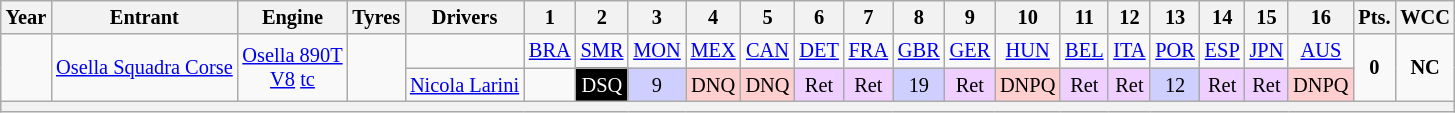<table class="wikitable" style="text-align:center; font-size:85%">
<tr>
<th>Year</th>
<th>Entrant</th>
<th>Engine</th>
<th>Tyres</th>
<th>Drivers</th>
<th>1</th>
<th>2</th>
<th>3</th>
<th>4</th>
<th>5</th>
<th>6</th>
<th>7</th>
<th>8</th>
<th>9</th>
<th>10</th>
<th>11</th>
<th>12</th>
<th>13</th>
<th>14</th>
<th>15</th>
<th>16</th>
<th>Pts.</th>
<th>WCC</th>
</tr>
<tr>
<td rowspan="2"></td>
<td rowspan="2"><a href='#'>Osella Squadra Corse</a></td>
<td rowspan="2"><a href='#'>Osella 890T</a><br><a href='#'>V8</a> <a href='#'>tc</a></td>
<td rowspan="2"></td>
<td></td>
<td><a href='#'>BRA</a></td>
<td><a href='#'>SMR</a></td>
<td><a href='#'>MON</a></td>
<td><a href='#'>MEX</a></td>
<td><a href='#'>CAN</a></td>
<td><a href='#'>DET</a></td>
<td><a href='#'>FRA</a></td>
<td><a href='#'>GBR</a></td>
<td><a href='#'>GER</a></td>
<td><a href='#'>HUN</a></td>
<td><a href='#'>BEL</a></td>
<td><a href='#'>ITA</a></td>
<td><a href='#'>POR</a></td>
<td><a href='#'>ESP</a></td>
<td><a href='#'>JPN</a></td>
<td><a href='#'>AUS</a></td>
<td rowspan="2"><strong>0</strong></td>
<td rowspan="2"><strong>NC</strong></td>
</tr>
<tr>
<td align="left"><a href='#'>Nicola Larini</a></td>
<td></td>
<td style="background:#000000; color:white">DSQ</td>
<td style="background:#cfcfff;">9</td>
<td style="background:#ffcfcf;">DNQ</td>
<td style="background:#ffcfcf;">DNQ</td>
<td style="background:#efcfff;">Ret</td>
<td style="background:#efcfff;">Ret</td>
<td style="background:#cfcfff;">19</td>
<td style="background:#efcfff;">Ret</td>
<td style="background:#ffcfcf;">DNPQ</td>
<td style="background:#efcfff;">Ret</td>
<td style="background:#efcfff;">Ret</td>
<td style="background:#cfcfff;">12</td>
<td style="background:#efcfff;">Ret</td>
<td style="background:#efcfff;">Ret</td>
<td style="background:#ffcfcf;">DNPQ</td>
</tr>
<tr>
<th colspan="23"></th>
</tr>
</table>
